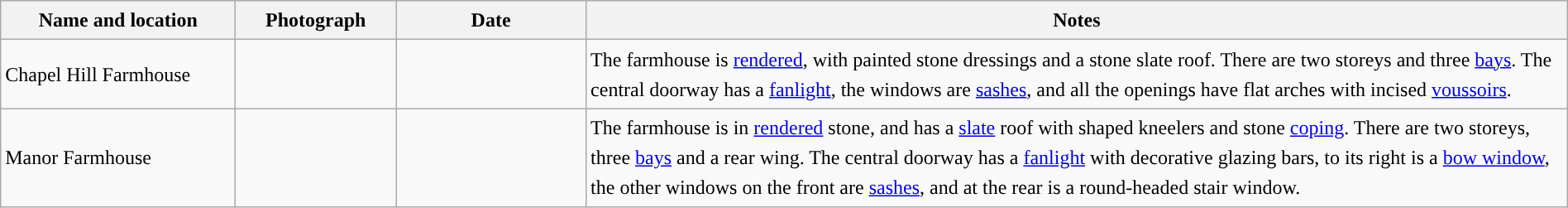<table class="wikitable sortable plainrowheaders" style="width:100%;border:0px;text-align:left;line-height:150%;">
<tr>
<th scope="col"  style="width:150px">Name and location</th>
<th scope="col"  style="width:100px" class="unsortable">Photograph</th>
<th scope="col"  style="width:120px">Date</th>
<th scope="col"  style="width:650px" class ="unsortable">Notes</th>
</tr>
<tr>
<td>Chapel Hill Farmhouse<br><small></small></td>
<td></td>
<td align="center"></td>
<td>The farmhouse is <a href='#'>rendered</a>, with painted stone dressings and a stone slate roof.  There are two storeys and three <a href='#'>bays</a>.  The central doorway has a <a href='#'>fanlight</a>, the windows are <a href='#'>sashes</a>, and all the openings have flat arches with incised <a href='#'>voussoirs</a>.</td>
</tr>
<tr>
<td>Manor Farmhouse<br><small></small></td>
<td></td>
<td align="center"></td>
<td>The farmhouse is in <a href='#'>rendered</a> stone, and has a <a href='#'>slate</a> roof with shaped kneelers and stone <a href='#'>coping</a>.  There are two storeys, three <a href='#'>bays</a> and a rear wing.  The central doorway has a <a href='#'>fanlight</a> with decorative glazing bars, to its right is a <a href='#'>bow window</a>, the other windows on the front are <a href='#'>sashes</a>, and at the rear is a round-headed stair window.</td>
</tr>
<tr>
</tr>
</table>
